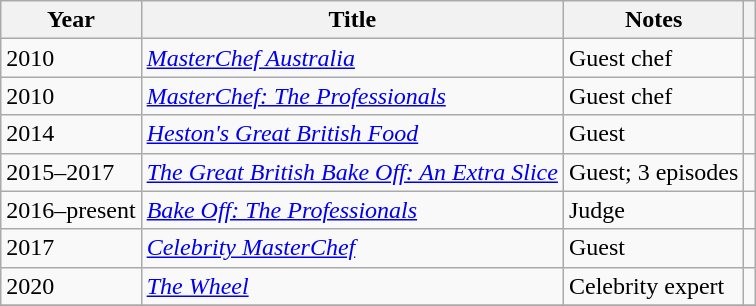<table class="wikitable">
<tr>
<th>Year</th>
<th>Title</th>
<th>Notes</th>
<th></th>
</tr>
<tr>
<td>2010</td>
<td><em><a href='#'>MasterChef Australia</a></em></td>
<td>Guest chef</td>
<td align="center"></td>
</tr>
<tr>
<td>2010</td>
<td><em><a href='#'>MasterChef: The Professionals</a></em></td>
<td>Guest chef</td>
<td align="center"></td>
</tr>
<tr>
<td>2014</td>
<td><em><a href='#'>Heston's Great British Food</a></em></td>
<td>Guest</td>
<td align="center"></td>
</tr>
<tr>
<td>2015–2017</td>
<td><em><a href='#'>The Great British Bake Off: An Extra Slice</a></em></td>
<td>Guest; 3 episodes</td>
<td align="center"></td>
</tr>
<tr>
<td>2016–present</td>
<td><em><a href='#'>Bake Off: The Professionals</a></em></td>
<td>Judge</td>
<td align="center"></td>
</tr>
<tr>
<td>2017</td>
<td><em><a href='#'>Celebrity MasterChef</a></em></td>
<td>Guest</td>
<td align="center"></td>
</tr>
<tr>
<td>2020</td>
<td><em><a href='#'>The Wheel</a></em></td>
<td>Celebrity expert</td>
<td align="center"></td>
</tr>
<tr>
</tr>
</table>
